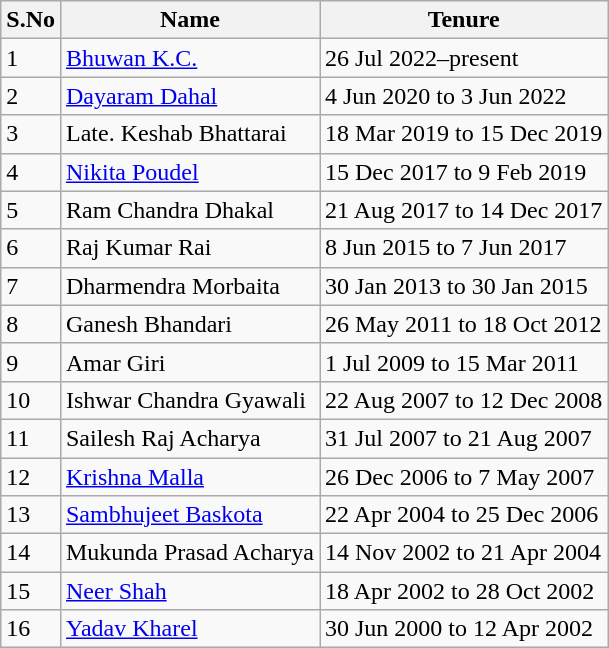<table class="wikitable">
<tr>
<th>S.No</th>
<th>Name</th>
<th>Tenure</th>
</tr>
<tr>
<td>1</td>
<td><a href='#'>Bhuwan K.C.</a></td>
<td>26 Jul 2022–present</td>
</tr>
<tr>
<td>2</td>
<td><a href='#'>Dayaram Dahal</a></td>
<td>4 Jun 2020 to 3 Jun 2022</td>
</tr>
<tr>
<td>3</td>
<td>Late. Keshab Bhattarai</td>
<td>18 Mar 2019 to 15 Dec 2019</td>
</tr>
<tr>
<td>4</td>
<td><a href='#'>Nikita Poudel</a></td>
<td>15 Dec 2017 to 9 Feb 2019</td>
</tr>
<tr>
<td>5</td>
<td>Ram Chandra Dhakal</td>
<td>21 Aug 2017 to 14 Dec 2017</td>
</tr>
<tr>
<td>6</td>
<td>Raj Kumar Rai</td>
<td>8 Jun 2015 to 7 Jun 2017</td>
</tr>
<tr>
<td>7</td>
<td>Dharmendra Morbaita</td>
<td>30 Jan 2013 to 30 Jan 2015</td>
</tr>
<tr>
<td>8</td>
<td>Ganesh Bhandari</td>
<td>26 May 2011 to 18 Oct 2012</td>
</tr>
<tr>
<td>9</td>
<td>Amar Giri</td>
<td>1 Jul 2009 to 15 Mar 2011</td>
</tr>
<tr>
<td>10</td>
<td>Ishwar Chandra Gyawali</td>
<td>22 Aug 2007 to 12 Dec 2008</td>
</tr>
<tr>
<td>11</td>
<td>Sailesh Raj Acharya</td>
<td>31 Jul 2007 to 21 Aug 2007</td>
</tr>
<tr>
<td>12</td>
<td><a href='#'>Krishna Malla</a></td>
<td>26 Dec 2006 to 7 May 2007</td>
</tr>
<tr>
<td>13</td>
<td><a href='#'>Sambhujeet Baskota</a></td>
<td>22 Apr 2004 to 25 Dec 2006</td>
</tr>
<tr>
<td>14</td>
<td>Mukunda Prasad Acharya</td>
<td>14 Nov 2002 to 21 Apr 2004</td>
</tr>
<tr>
<td>15</td>
<td><a href='#'>Neer Shah</a></td>
<td>18 Apr 2002 to 28 Oct 2002</td>
</tr>
<tr>
<td>16</td>
<td><a href='#'>Yadav Kharel</a></td>
<td>30 Jun 2000 to 12 Apr 2002</td>
</tr>
</table>
